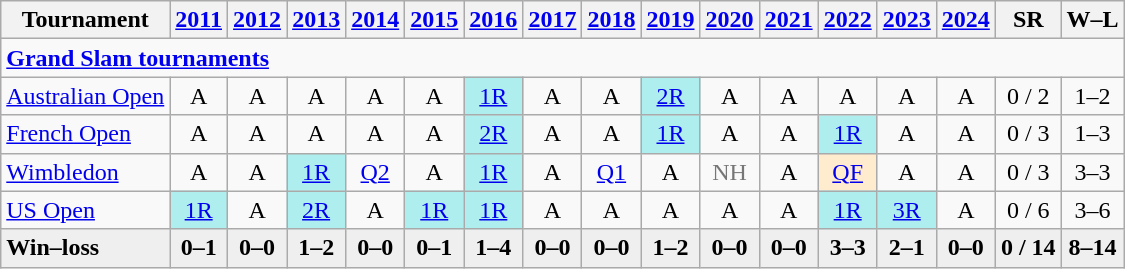<table class=wikitable style=text-align:center>
<tr>
<th>Tournament</th>
<th><a href='#'>2011</a></th>
<th><a href='#'>2012</a></th>
<th><a href='#'>2013</a></th>
<th><a href='#'>2014</a></th>
<th><a href='#'>2015</a></th>
<th><a href='#'>2016</a></th>
<th><a href='#'>2017</a></th>
<th><a href='#'>2018</a></th>
<th><a href='#'>2019</a></th>
<th><a href='#'>2020</a></th>
<th><a href='#'>2021</a></th>
<th><a href='#'>2022</a></th>
<th><a href='#'>2023</a></th>
<th><a href='#'>2024</a></th>
<th>SR</th>
<th>W–L</th>
</tr>
<tr>
<td colspan="17" style="text-align:left"><a href='#'><strong>Grand Slam tournaments</strong></a></td>
</tr>
<tr>
<td align=left><a href='#'>Australian Open</a></td>
<td>A</td>
<td>A</td>
<td>A</td>
<td>A</td>
<td>A</td>
<td bgcolor=afeeee><a href='#'>1R</a></td>
<td>A</td>
<td>A</td>
<td bgcolor=afeeee><a href='#'>2R</a></td>
<td>A</td>
<td>A</td>
<td>A</td>
<td>A</td>
<td>A</td>
<td>0 / 2</td>
<td>1–2</td>
</tr>
<tr>
<td align=left><a href='#'>French Open</a></td>
<td>A</td>
<td>A</td>
<td>A</td>
<td>A</td>
<td>A</td>
<td bgcolor=afeeee><a href='#'>2R</a></td>
<td>A</td>
<td>A</td>
<td bgcolor=afeeee><a href='#'>1R</a></td>
<td>A</td>
<td>A</td>
<td bgcolor=afeeee><a href='#'>1R</a></td>
<td>A</td>
<td>A</td>
<td>0 / 3</td>
<td>1–3</td>
</tr>
<tr>
<td align=left><a href='#'>Wimbledon</a></td>
<td>A</td>
<td>A</td>
<td bgcolor=afeeee><a href='#'>1R</a></td>
<td><a href='#'>Q2</a></td>
<td>A</td>
<td bgcolor=afeeee><a href='#'>1R</a></td>
<td>A</td>
<td><a href='#'>Q1</a></td>
<td>A</td>
<td style=color:#767676>NH</td>
<td>A</td>
<td bgcolor=ffebcd><a href='#'>QF</a></td>
<td>A</td>
<td>A</td>
<td>0 / 3</td>
<td>3–3</td>
</tr>
<tr>
<td align=left><a href='#'>US Open</a></td>
<td bgcolor=afeeee><a href='#'>1R</a></td>
<td>A</td>
<td bgcolor=afeeee><a href='#'>2R</a></td>
<td>A</td>
<td bgcolor=afeeee><a href='#'>1R</a></td>
<td bgcolor=afeeee><a href='#'>1R</a></td>
<td>A</td>
<td>A</td>
<td>A</td>
<td>A</td>
<td>A</td>
<td bgcolor=afeeee><a href='#'>1R</a></td>
<td bgcolor=afeeee><a href='#'>3R</a></td>
<td>A</td>
<td>0 / 6</td>
<td>3–6</td>
</tr>
<tr style=font-weight:bold;background:#efefef>
<td style=text-align:left>Win–loss</td>
<td>0–1</td>
<td>0–0</td>
<td>1–2</td>
<td>0–0</td>
<td>0–1</td>
<td>1–4</td>
<td>0–0</td>
<td>0–0</td>
<td>1–2</td>
<td>0–0</td>
<td>0–0</td>
<td>3–3</td>
<td>2–1</td>
<td>0–0</td>
<td>0 / 14</td>
<td>8–14</td>
</tr>
</table>
